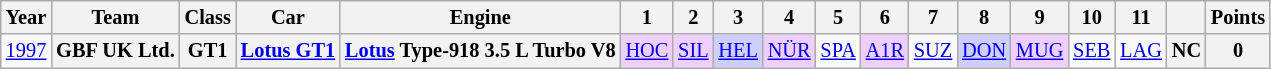<table class="wikitable" style="text-align:center; font-size:85%">
<tr>
<th>Year</th>
<th>Team</th>
<th>Class</th>
<th>Car</th>
<th>Engine</th>
<th>1</th>
<th>2</th>
<th>3</th>
<th>4</th>
<th>5</th>
<th>6</th>
<th>7</th>
<th>8</th>
<th>9</th>
<th>10</th>
<th>11</th>
<th></th>
<th>Points</th>
</tr>
<tr>
<td><a href='#'>1997</a></td>
<th nowrap>GBF UK Ltd.</th>
<th>GT1</th>
<th nowrap><a href='#'>Lotus GT1</a></th>
<th nowrap><a href='#'>Lotus</a> Type-918 3.5 L Turbo V8</th>
<td style="background:#EFCFFF;"><a href='#'>HOC</a><br></td>
<td style="background:#EFCFFF;"><a href='#'>SIL</a><br></td>
<td style="background:#CFCFFF;"><a href='#'>HEL</a><br></td>
<td style="background:#EFCFFF;"><a href='#'>NÜR</a><br></td>
<td><a href='#'>SPA</a></td>
<td style="background:#EFCFFF;"><a href='#'>A1R</a><br></td>
<td><a href='#'>SUZ</a></td>
<td style="background:#CFCFFF;"><a href='#'>DON</a><br></td>
<td style="background:#EFCFFF;"><a href='#'>MUG</a><br></td>
<td><a href='#'>SEB</a></td>
<td><a href='#'>LAG</a></td>
<th>NC</th>
<th>0</th>
</tr>
</table>
